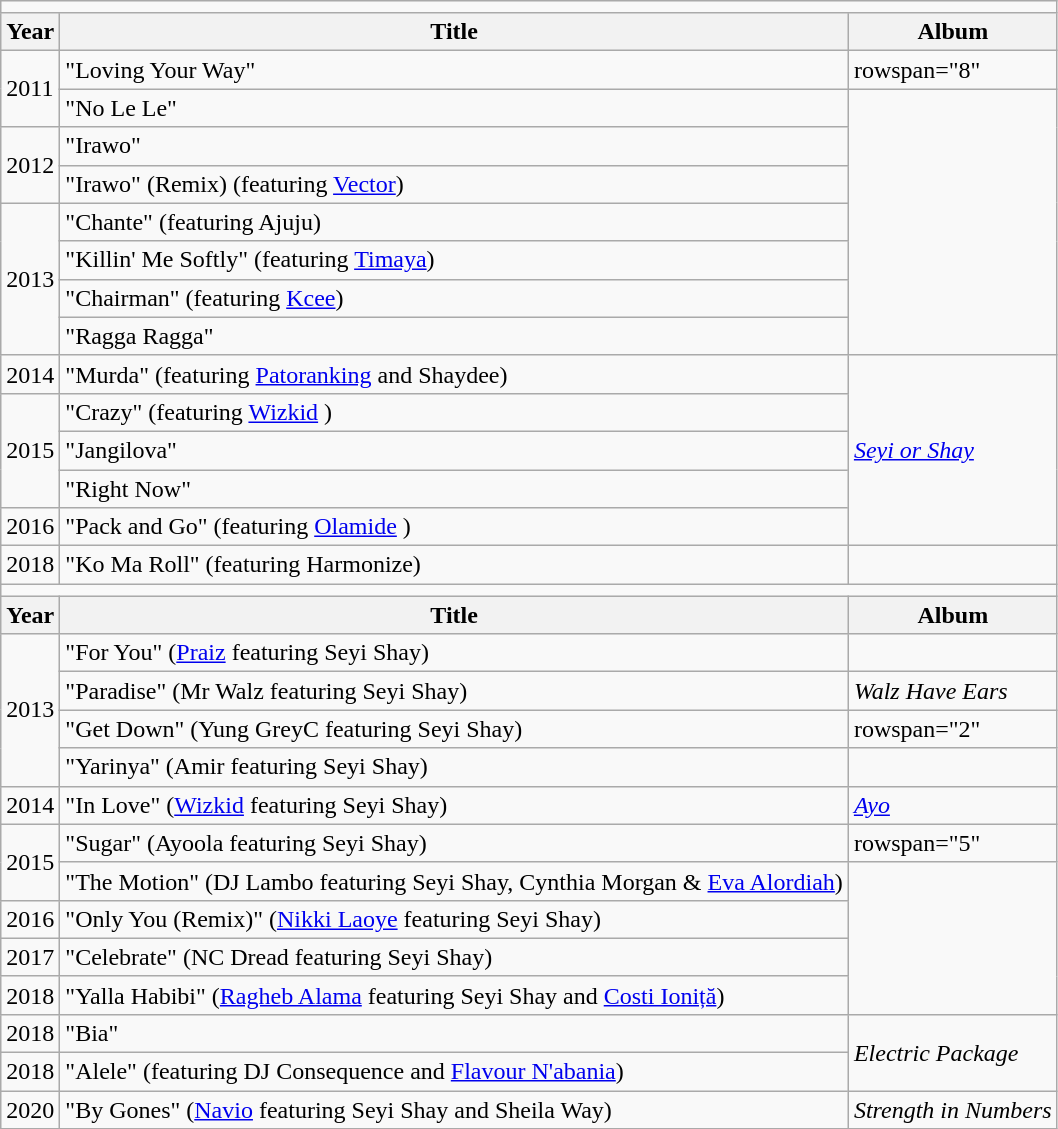<table class="wikitable sortable">
<tr>
<td colspan="3" style="font-size:110%"></td>
</tr>
<tr>
<th>Year</th>
<th>Title</th>
<th>Album</th>
</tr>
<tr>
<td rowspan="2">2011</td>
<td>"Loving Your Way"</td>
<td>rowspan="8" </td>
</tr>
<tr>
<td>"No Le Le"</td>
</tr>
<tr>
<td rowspan="2">2012</td>
<td>"Irawo"</td>
</tr>
<tr>
<td>"Irawo" (Remix) <span>(featuring <a href='#'>Vector</a>)</span></td>
</tr>
<tr>
<td rowspan="4">2013</td>
<td>"Chante" <span>(featuring Ajuju)</span></td>
</tr>
<tr>
<td>"Killin' Me Softly" <span>(featuring <a href='#'>Timaya</a>)</span></td>
</tr>
<tr>
<td>"Chairman"  <span>(featuring <a href='#'>Kcee</a>)</span></td>
</tr>
<tr>
<td>"Ragga Ragga"</td>
</tr>
<tr>
<td>2014</td>
<td>"Murda" <span>(featuring <a href='#'>Patoranking</a> and Shaydee)</span></td>
<td rowspan=5><em><a href='#'>Seyi or Shay</a></em></td>
</tr>
<tr>
<td rowspan="3">2015</td>
<td>"Crazy" <span>(featuring <a href='#'>Wizkid</a> )</span></td>
</tr>
<tr>
<td>"Jangilova"</td>
</tr>
<tr>
<td>"Right Now"</td>
</tr>
<tr>
<td>2016</td>
<td>"Pack and Go" <span>(featuring <a href='#'>Olamide</a> )</span></td>
</tr>
<tr>
<td>2018</td>
<td>"Ko Ma Roll" <span>(featuring Harmonize)</span></td>
<td></td>
</tr>
<tr>
<td colspan="3" style="font-size:110%"></td>
</tr>
<tr>
<th>Year</th>
<th>Title</th>
<th>Album</th>
</tr>
<tr>
<td rowspan="4">2013</td>
<td>"For You" <span>(<a href='#'>Praiz</a> featuring Seyi Shay)</span></td>
<td></td>
</tr>
<tr>
<td>"Paradise" <span>(Mr Walz featuring Seyi Shay)</span></td>
<td><em>Walz Have Ears</em></td>
</tr>
<tr>
<td>"Get Down" <span>(Yung GreyC featuring Seyi Shay)</span></td>
<td>rowspan="2" </td>
</tr>
<tr>
<td>"Yarinya" <span>(Amir featuring Seyi Shay)</span></td>
</tr>
<tr>
<td rowspan="1">2014</td>
<td>"In Love" <span>(<a href='#'>Wizkid</a> featuring Seyi Shay)</span></td>
<td><em><a href='#'>Ayo</a></em></td>
</tr>
<tr>
<td rowspan="2">2015</td>
<td>"Sugar" <span>(Ayoola featuring Seyi Shay) </span></td>
<td>rowspan="5"  </td>
</tr>
<tr>
<td>"The Motion" <span>(DJ Lambo featuring Seyi Shay, Cynthia Morgan & <a href='#'>Eva Alordiah</a>)</span></td>
</tr>
<tr>
<td>2016</td>
<td>"Only You (Remix)" <span>(<a href='#'>Nikki Laoye</a> featuring Seyi Shay)</span></td>
</tr>
<tr>
<td>2017</td>
<td>"Celebrate" <span>(NC Dread featuring Seyi Shay)</span></td>
</tr>
<tr>
<td>2018</td>
<td>"Yalla Habibi" <span>(<a href='#'>Ragheb Alama</a> featuring Seyi Shay and <a href='#'>Costi Ioniță</a>)</span></td>
</tr>
<tr>
<td>2018</td>
<td>"Bia"</td>
<td rowspan="2"><em>Electric Package</em></td>
</tr>
<tr>
<td>2018</td>
<td>"Alele" <span>(featuring DJ Consequence and <a href='#'>Flavour N'abania</a>)</span></td>
</tr>
<tr>
<td>2020</td>
<td>"By Gones" <span>(<a href='#'>Navio</a> featuring Seyi Shay and Sheila Way)</span></td>
<td rowspan="2"><em>Strength in Numbers</em></td>
</tr>
<tr>
</tr>
</table>
